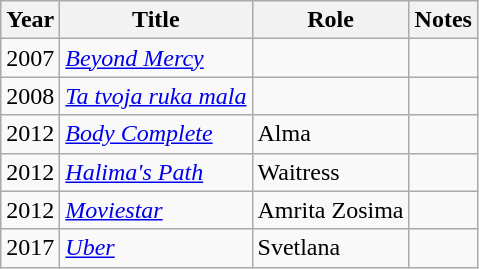<table class="wikitable sortable">
<tr>
<th>Year</th>
<th>Title</th>
<th>Role</th>
<th class="unsortable">Notes</th>
</tr>
<tr>
<td>2007</td>
<td><em><a href='#'>Beyond Mercy</a></em></td>
<td></td>
<td></td>
</tr>
<tr>
<td>2008</td>
<td><em><a href='#'>Ta tvoja ruka mala</a></em></td>
<td></td>
<td></td>
</tr>
<tr>
<td>2012</td>
<td><em><a href='#'>Body Complete</a></em></td>
<td>Alma</td>
<td></td>
</tr>
<tr>
<td>2012</td>
<td><em><a href='#'>Halima's Path</a></em></td>
<td>Waitress</td>
<td></td>
</tr>
<tr>
<td>2012</td>
<td><em><a href='#'>Moviestar</a></em></td>
<td>Amrita Zosima</td>
<td></td>
</tr>
<tr>
<td>2017</td>
<td><em><a href='#'>Uber</a></em></td>
<td>Svetlana</td>
<td></td>
</tr>
</table>
